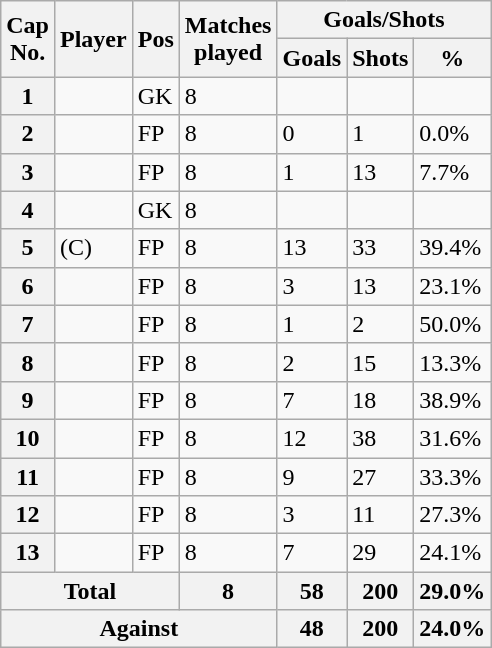<table class="wikitable sortable sticky-header-multi defaultcenter col2left" style="font-size: 100%; margin-left: 1em;">
<tr>
<th scope="col" rowspan="2">Cap<br>No.</th>
<th scope="col" rowspan="2">Player</th>
<th scope="col" rowspan="2">Pos</th>
<th scope="col" rowspan="2">Matches<br>played</th>
<th scope="colgroup" colspan="3">Goals/Shots</th>
</tr>
<tr>
<th scope="col">Goals</th>
<th scope="col">Shots</th>
<th scope="col">%</th>
</tr>
<tr>
<th scope="row">1</th>
<td></td>
<td>GK</td>
<td>8</td>
<td></td>
<td></td>
<td></td>
</tr>
<tr>
<th scope="row">2</th>
<td></td>
<td>FP</td>
<td>8</td>
<td>0</td>
<td>1</td>
<td>0.0%</td>
</tr>
<tr>
<th scope="row">3</th>
<td></td>
<td>FP</td>
<td>8</td>
<td>1</td>
<td>13</td>
<td>7.7%</td>
</tr>
<tr>
<th scope="row">4</th>
<td></td>
<td>GK</td>
<td>8</td>
<td></td>
<td></td>
<td></td>
</tr>
<tr>
<th scope="row">5</th>
<td> (C)</td>
<td>FP</td>
<td>8</td>
<td>13</td>
<td>33</td>
<td>39.4%</td>
</tr>
<tr>
<th scope="row">6</th>
<td></td>
<td>FP</td>
<td>8</td>
<td>3</td>
<td>13</td>
<td>23.1%</td>
</tr>
<tr>
<th scope="row">7</th>
<td></td>
<td>FP</td>
<td>8</td>
<td>1</td>
<td>2</td>
<td>50.0%</td>
</tr>
<tr>
<th scope="row">8</th>
<td></td>
<td>FP</td>
<td>8</td>
<td>2</td>
<td>15</td>
<td>13.3%</td>
</tr>
<tr>
<th scope="row">9</th>
<td></td>
<td>FP</td>
<td>8</td>
<td>7</td>
<td>18</td>
<td>38.9%</td>
</tr>
<tr>
<th scope="row">10</th>
<td></td>
<td>FP</td>
<td>8</td>
<td>12</td>
<td>38</td>
<td>31.6%</td>
</tr>
<tr>
<th scope="row">11</th>
<td></td>
<td>FP</td>
<td>8</td>
<td>9</td>
<td>27</td>
<td>33.3%</td>
</tr>
<tr>
<th scope="row">12</th>
<td></td>
<td>FP</td>
<td>8</td>
<td>3</td>
<td>11</td>
<td>27.3%</td>
</tr>
<tr>
<th scope="row">13</th>
<td></td>
<td>FP</td>
<td>8</td>
<td>7</td>
<td>29</td>
<td>24.1%</td>
</tr>
<tr class="sortbottom">
<th colspan="3">Total</th>
<th>8</th>
<th>58</th>
<th>200</th>
<th>29.0%</th>
</tr>
<tr class="sortbottom">
<th colspan="4">Against</th>
<th>48</th>
<th>200</th>
<th>24.0%</th>
</tr>
</table>
